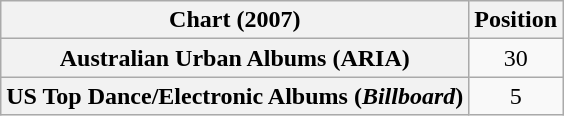<table class="wikitable sortable plainrowheaders" style="text-align:center">
<tr>
<th scope="col">Chart (2007)</th>
<th scope="col">Position</th>
</tr>
<tr>
<th scope="row">Australian Urban Albums (ARIA)</th>
<td>30</td>
</tr>
<tr>
<th scope="row">US Top Dance/Electronic Albums (<em>Billboard</em>)</th>
<td>5</td>
</tr>
</table>
